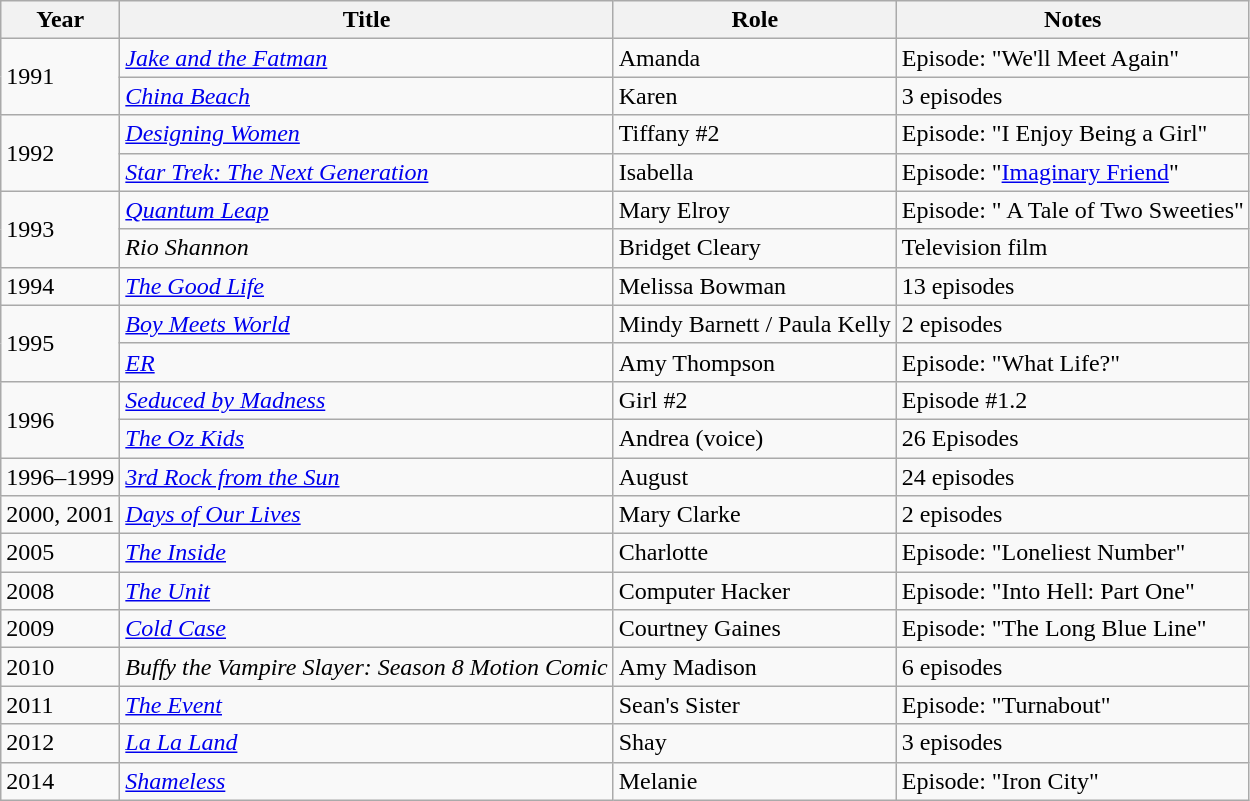<table class="wikitable sortable">
<tr>
<th>Year</th>
<th>Title</th>
<th>Role</th>
<th>Notes</th>
</tr>
<tr>
<td rowspan="2">1991</td>
<td><em><a href='#'>Jake and the Fatman</a></em></td>
<td>Amanda</td>
<td>Episode: "We'll Meet Again"</td>
</tr>
<tr>
<td><em><a href='#'>China Beach</a></em></td>
<td>Karen</td>
<td>3 episodes</td>
</tr>
<tr>
<td rowspan="2">1992</td>
<td><em><a href='#'>Designing Women</a></em></td>
<td>Tiffany #2</td>
<td>Episode: "I Enjoy Being a Girl"</td>
</tr>
<tr>
<td><em><a href='#'>Star Trek: The Next Generation</a></em></td>
<td>Isabella</td>
<td>Episode: "<a href='#'>Imaginary Friend</a>"</td>
</tr>
<tr>
<td rowspan="2">1993</td>
<td><em><a href='#'>Quantum Leap</a></em></td>
<td>Mary Elroy</td>
<td>Episode: " A Tale of Two Sweeties"</td>
</tr>
<tr>
<td><em>Rio Shannon</em></td>
<td>Bridget Cleary</td>
<td>Television film</td>
</tr>
<tr>
<td>1994</td>
<td><a href='#'><em>The Good Life</em></a></td>
<td>Melissa Bowman</td>
<td>13 episodes</td>
</tr>
<tr>
<td rowspan="2">1995</td>
<td><em><a href='#'>Boy Meets World</a></em></td>
<td>Mindy Barnett / Paula Kelly</td>
<td>2 episodes</td>
</tr>
<tr>
<td><a href='#'><em>ER</em></a></td>
<td>Amy Thompson</td>
<td>Episode: "What Life?"</td>
</tr>
<tr>
<td rowspan="2">1996</td>
<td><em><a href='#'>Seduced by Madness</a></em></td>
<td>Girl #2</td>
<td>Episode #1.2</td>
</tr>
<tr>
<td><em><a href='#'>The Oz Kids</a></em></td>
<td>Andrea (voice)</td>
<td>26 Episodes</td>
</tr>
<tr>
<td>1996–1999</td>
<td><em><a href='#'>3rd Rock from the Sun</a></em></td>
<td>August</td>
<td>24 episodes</td>
</tr>
<tr>
<td>2000, 2001</td>
<td><em><a href='#'>Days of Our Lives</a></em></td>
<td>Mary Clarke</td>
<td>2 episodes</td>
</tr>
<tr>
<td>2005</td>
<td><a href='#'><em>The Inside</em></a></td>
<td>Charlotte</td>
<td>Episode: "Loneliest Number"</td>
</tr>
<tr>
<td>2008</td>
<td><em><a href='#'>The Unit</a></em></td>
<td>Computer Hacker</td>
<td>Episode: "Into Hell: Part One"</td>
</tr>
<tr>
<td>2009</td>
<td><em><a href='#'>Cold Case</a></em></td>
<td>Courtney Gaines</td>
<td>Episode: "The Long Blue Line"</td>
</tr>
<tr>
<td>2010</td>
<td><em>Buffy the Vampire Slayer: Season 8 Motion Comic</em></td>
<td>Amy Madison</td>
<td>6 episodes</td>
</tr>
<tr>
<td>2011</td>
<td><em><a href='#'>The Event</a></em></td>
<td>Sean's Sister</td>
<td>Episode: "Turnabout"</td>
</tr>
<tr>
<td>2012</td>
<td><a href='#'><em>La La Land</em></a></td>
<td>Shay</td>
<td>3 episodes</td>
</tr>
<tr>
<td>2014</td>
<td><a href='#'><em>Shameless</em></a></td>
<td>Melanie</td>
<td>Episode: "Iron City"</td>
</tr>
</table>
